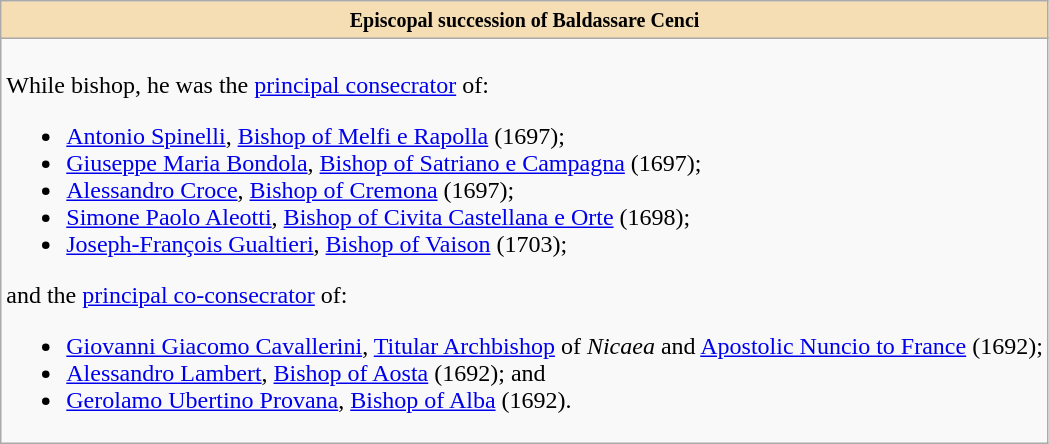<table role="presentation" class="wikitable mw-collapsible mw-collapsed"|>
<tr>
<th style="background:#F5DEB3"><small>Episcopal succession of Baldassare Cenci</small></th>
</tr>
<tr>
<td><br>While bishop, he was the <a href='#'>principal consecrator</a> of:<ul><li><a href='#'>Antonio Spinelli</a>, <a href='#'>Bishop of Melfi e Rapolla</a> (1697);</li><li><a href='#'>Giuseppe Maria Bondola</a>, <a href='#'>Bishop of Satriano e Campagna</a> (1697);</li><li><a href='#'>Alessandro Croce</a>, <a href='#'>Bishop of Cremona</a> (1697);</li><li><a href='#'>Simone Paolo Aleotti</a>, <a href='#'>Bishop of Civita Castellana e Orte</a> (1698);</li><li><a href='#'>Joseph-François Gualtieri</a>, <a href='#'>Bishop of Vaison</a> (1703);</li></ul>and the <a href='#'>principal co-consecrator</a> of:<ul><li><a href='#'>Giovanni Giacomo Cavallerini</a>, <a href='#'>Titular Archbishop</a> of <em>Nicaea</em> and <a href='#'>Apostolic Nuncio to France</a> (1692);</li><li><a href='#'>Alessandro Lambert</a>, <a href='#'>Bishop of Aosta</a> (1692); and</li><li><a href='#'>Gerolamo Ubertino Provana</a>, <a href='#'>Bishop of Alba</a> (1692).</li></ul></td>
</tr>
</table>
